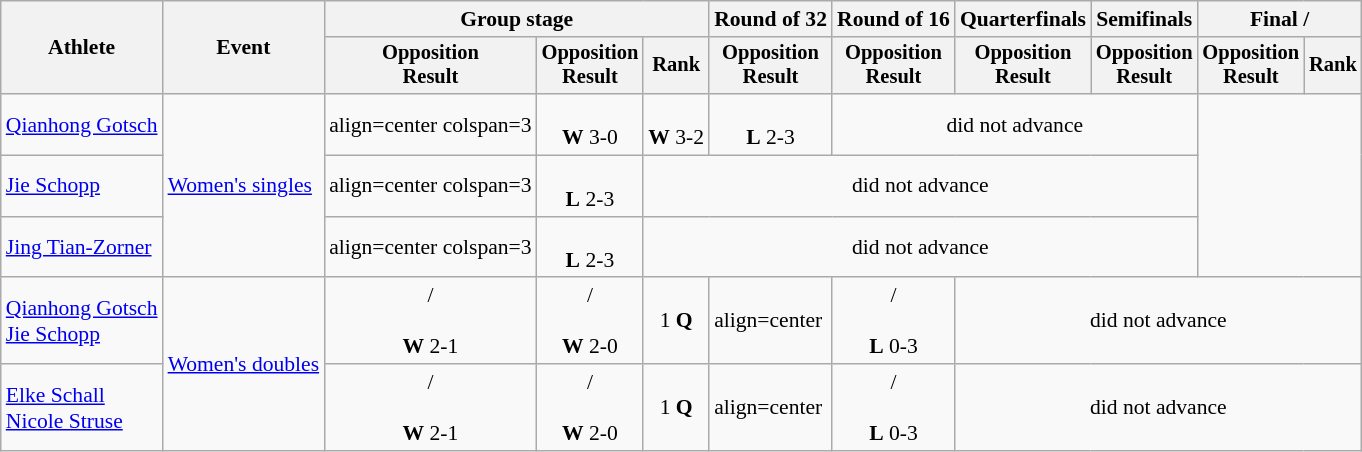<table class="wikitable" style="font-size:90%">
<tr>
<th rowspan="2">Athlete</th>
<th rowspan="2">Event</th>
<th colspan=3>Group stage</th>
<th>Round of 32</th>
<th>Round of 16</th>
<th>Quarterfinals</th>
<th>Semifinals</th>
<th colspan=2>Final / </th>
</tr>
<tr style="font-size:95%">
<th>Opposition<br>Result</th>
<th>Opposition<br>Result</th>
<th>Rank</th>
<th>Opposition<br>Result</th>
<th>Opposition<br>Result</th>
<th>Opposition<br>Result</th>
<th>Opposition<br>Result</th>
<th>Opposition<br>Result</th>
<th>Rank</th>
</tr>
<tr>
<td align=left><a href='#'>Qianhong Gotsch</a></td>
<td align=left rowspan=3><a href='#'>Women's singles</a></td>
<td>align=center colspan=3 </td>
<td align=center><br><strong>W</strong> 3-0</td>
<td align=center><br><strong>W</strong> 3-2</td>
<td align=center><br><strong>L</strong> 2-3</td>
<td align=center colspan=3>did not advance</td>
</tr>
<tr>
<td align=left><a href='#'>Jie Schopp</a></td>
<td>align=center colspan=3 </td>
<td align=center><br><strong>L</strong> 2-3</td>
<td align=center colspan=5>did not advance</td>
</tr>
<tr>
<td align=left><a href='#'>Jing Tian-Zorner</a></td>
<td>align=center colspan=3 </td>
<td align=center><br><strong>L</strong> 2-3</td>
<td align=center colspan=5>did not advance</td>
</tr>
<tr>
<td align=left><a href='#'>Qianhong Gotsch</a><br> <a href='#'>Jie Schopp</a></td>
<td align=left rowspan=2><a href='#'>Women's doubles</a></td>
<td align=center> /<br> <br><strong>W</strong> 2-1</td>
<td align=center> /<br> <br><strong>W</strong> 2-0</td>
<td align=center>1 <strong>Q</strong></td>
<td>align=center </td>
<td align=center> /<br> <br><strong>L</strong> 0-3</td>
<td align=center colspan=4>did not advance</td>
</tr>
<tr>
<td align=left><a href='#'>Elke Schall</a><br> <a href='#'>Nicole Struse</a></td>
<td align=center> /<br> <br><strong>W</strong> 2-1</td>
<td align=center> /<br> <br><strong>W</strong> 2-0</td>
<td align=center>1 <strong>Q</strong></td>
<td>align=center </td>
<td align=center> /<br> <br><strong>L</strong> 0-3</td>
<td align=center colspan=4>did not advance</td>
</tr>
</table>
